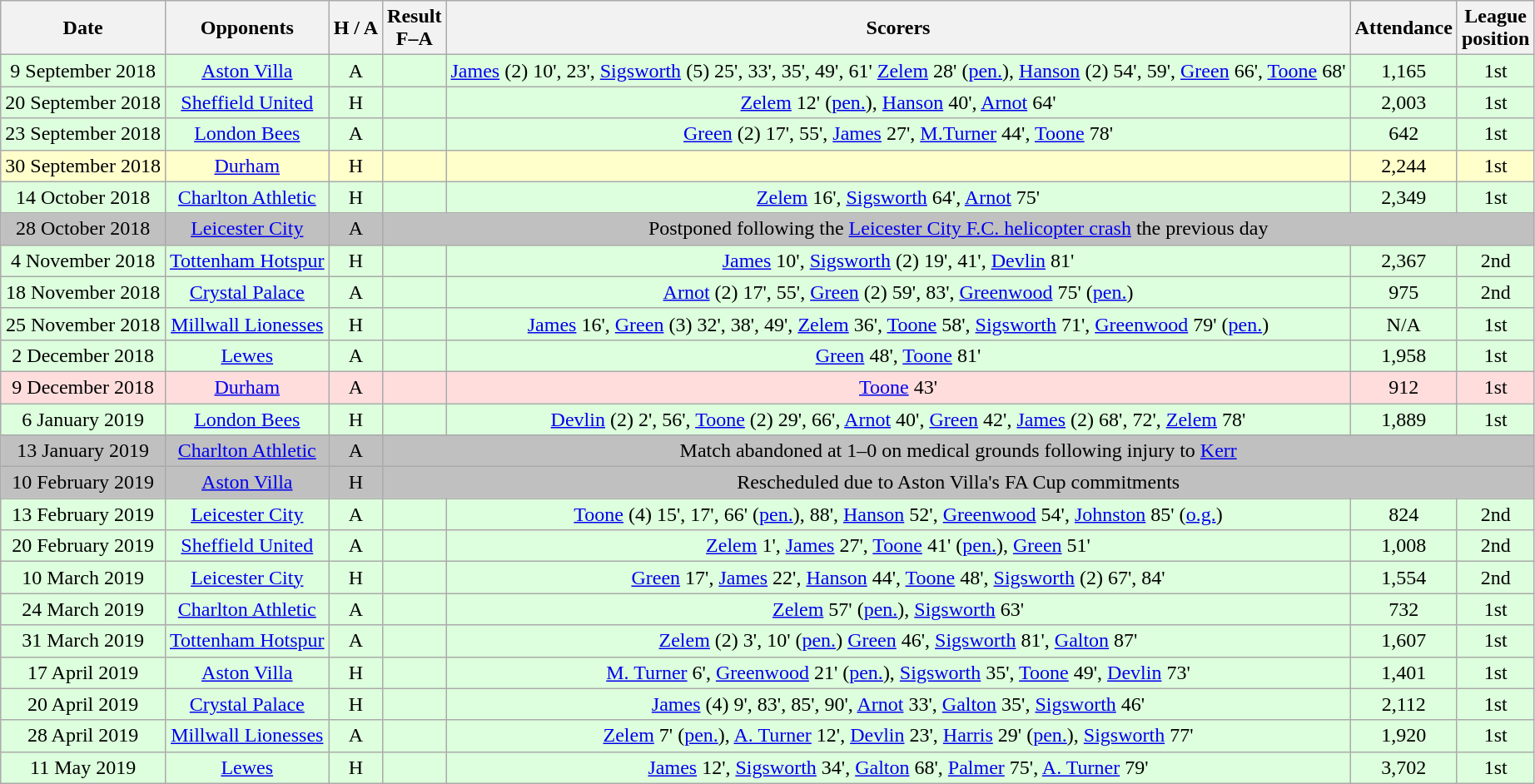<table class="wikitable" style="text-align:center">
<tr>
<th>Date</th>
<th>Opponents</th>
<th>H / A</th>
<th>Result<br>F–A</th>
<th>Scorers</th>
<th>Attendance</th>
<th>League<br>position</th>
</tr>
<tr bgcolor=#ddffdd>
<td>9 September 2018</td>
<td><a href='#'>Aston Villa</a></td>
<td>A</td>
<td></td>
<td><a href='#'>James</a> (2) 10', 23', <a href='#'>Sigsworth</a> (5) 25', 33', 35', 49', 61' <a href='#'>Zelem</a> 28' (<a href='#'>pen.</a>), <a href='#'>Hanson</a> (2) 54', 59', <a href='#'>Green</a> 66', <a href='#'>Toone</a> 68'</td>
<td>1,165</td>
<td>1st</td>
</tr>
<tr bgcolor=#ddffdd>
<td>20 September 2018</td>
<td><a href='#'>Sheffield United</a></td>
<td>H</td>
<td></td>
<td><a href='#'>Zelem</a> 12' (<a href='#'>pen.</a>), <a href='#'>Hanson</a> 40', <a href='#'>Arnot</a> 64'</td>
<td>2,003</td>
<td>1st</td>
</tr>
<tr bgcolor=#ddffdd>
<td>23 September 2018</td>
<td><a href='#'>London Bees</a></td>
<td>A</td>
<td></td>
<td><a href='#'>Green</a> (2) 17', 55', <a href='#'>James</a> 27', <a href='#'>M.Turner</a> 44', <a href='#'>Toone</a> 78'</td>
<td>642</td>
<td>1st</td>
</tr>
<tr bgcolor=#ffffcc>
<td>30 September 2018</td>
<td><a href='#'>Durham</a></td>
<td>H</td>
<td></td>
<td></td>
<td>2,244</td>
<td>1st</td>
</tr>
<tr bgcolor=#ddffdd>
<td>14 October 2018</td>
<td><a href='#'>Charlton Athletic</a></td>
<td>H</td>
<td></td>
<td><a href='#'>Zelem</a> 16', <a href='#'>Sigsworth</a> 64', <a href='#'>Arnot</a> 75'</td>
<td>2,349</td>
<td>1st</td>
</tr>
<tr bgcolor=#C0C0C0>
<td>28 October 2018</td>
<td><a href='#'>Leicester City</a></td>
<td>A</td>
<td colspan="4">Postponed following the <a href='#'>Leicester City F.C. helicopter crash</a> the previous day</td>
</tr>
<tr bgcolor=#ddffdd>
<td>4 November 2018</td>
<td><a href='#'>Tottenham Hotspur</a></td>
<td>H</td>
<td></td>
<td><a href='#'>James</a> 10', <a href='#'>Sigsworth</a> (2) 19', 41', <a href='#'>Devlin</a> 81'</td>
<td>2,367</td>
<td>2nd</td>
</tr>
<tr bgcolor=#ddffdd>
<td>18 November 2018</td>
<td><a href='#'>Crystal Palace</a></td>
<td>A</td>
<td></td>
<td><a href='#'>Arnot</a> (2) 17', 55', <a href='#'>Green</a> (2) 59', 83', <a href='#'>Greenwood</a> 75' (<a href='#'>pen.</a>)</td>
<td>975</td>
<td>2nd</td>
</tr>
<tr bgcolor=#ddffdd>
<td>25 November 2018</td>
<td><a href='#'>Millwall Lionesses</a></td>
<td>H</td>
<td></td>
<td><a href='#'>James</a> 16', <a href='#'>Green</a> (3) 32', 38', 49', <a href='#'>Zelem</a> 36', <a href='#'>Toone</a> 58', <a href='#'>Sigsworth</a> 71', <a href='#'>Greenwood</a> 79' (<a href='#'>pen.</a>)</td>
<td>N/A</td>
<td>1st</td>
</tr>
<tr bgcolor=#ddffdd>
<td>2 December 2018</td>
<td><a href='#'>Lewes</a></td>
<td>A</td>
<td></td>
<td><a href='#'>Green</a> 48', <a href='#'>Toone</a> 81'</td>
<td>1,958</td>
<td>1st</td>
</tr>
<tr bgcolor=#ffdddd>
<td>9 December 2018</td>
<td><a href='#'>Durham</a></td>
<td>A</td>
<td></td>
<td><a href='#'>Toone</a> 43'</td>
<td>912</td>
<td>1st</td>
</tr>
<tr bgcolor=#ddffdd>
<td>6 January 2019</td>
<td><a href='#'>London Bees</a></td>
<td>H</td>
<td></td>
<td><a href='#'>Devlin</a> (2) 2', 56', <a href='#'>Toone</a> (2) 29', 66', <a href='#'>Arnot</a> 40', <a href='#'>Green</a> 42', <a href='#'>James</a> (2) 68', 72', <a href='#'>Zelem</a> 78'</td>
<td>1,889</td>
<td>1st</td>
</tr>
<tr bgcolor=#C0C0C0>
<td>13 January 2019</td>
<td><a href='#'>Charlton Athletic</a></td>
<td>A</td>
<td colspan="4">Match abandoned at 1–0 on medical grounds following injury to <a href='#'>Kerr</a></td>
</tr>
<tr bgcolor=#C0C0C0>
<td>10 February 2019</td>
<td><a href='#'>Aston Villa</a></td>
<td>H</td>
<td colspan="4">Rescheduled due to Aston Villa's FA Cup commitments</td>
</tr>
<tr bgcolor=#ddffdd>
<td>13 February 2019</td>
<td><a href='#'>Leicester City</a></td>
<td>A</td>
<td></td>
<td><a href='#'>Toone</a> (4) 15', 17', 66' (<a href='#'>pen.</a>), 88', <a href='#'>Hanson</a> 52', <a href='#'>Greenwood</a> 54', <a href='#'>Johnston</a> 85' (<a href='#'>o.g.</a>)</td>
<td>824</td>
<td>2nd</td>
</tr>
<tr bgcolor=#ddffdd>
<td>20 February 2019</td>
<td><a href='#'>Sheffield United</a></td>
<td>A</td>
<td></td>
<td><a href='#'>Zelem</a> 1', <a href='#'>James</a> 27', <a href='#'>Toone</a> 41' (<a href='#'>pen.</a>), <a href='#'>Green</a> 51'</td>
<td>1,008</td>
<td>2nd</td>
</tr>
<tr bgcolor=#ddffdd>
<td>10 March 2019</td>
<td><a href='#'>Leicester City</a></td>
<td>H</td>
<td></td>
<td><a href='#'>Green</a> 17', <a href='#'>James</a> 22', <a href='#'>Hanson</a> 44', <a href='#'>Toone</a> 48', <a href='#'>Sigsworth</a> (2) 67', 84'</td>
<td>1,554</td>
<td>2nd</td>
</tr>
<tr bgcolor=#ddffdd>
<td>24 March 2019</td>
<td><a href='#'>Charlton Athletic</a></td>
<td>A</td>
<td></td>
<td><a href='#'>Zelem</a> 57' (<a href='#'>pen.</a>), <a href='#'>Sigsworth</a> 63'</td>
<td>732</td>
<td>1st</td>
</tr>
<tr bgcolor=#ddffdd>
<td>31 March 2019</td>
<td><a href='#'>Tottenham Hotspur</a></td>
<td>A</td>
<td></td>
<td><a href='#'>Zelem</a> (2) 3', 10' (<a href='#'>pen.</a>) <a href='#'>Green</a> 46', <a href='#'>Sigsworth</a> 81', <a href='#'>Galton</a> 87'</td>
<td>1,607</td>
<td>1st</td>
</tr>
<tr bgcolor=#ddffdd>
<td>17 April 2019</td>
<td><a href='#'>Aston Villa</a></td>
<td>H</td>
<td></td>
<td><a href='#'>M. Turner</a> 6', <a href='#'>Greenwood</a> 21' (<a href='#'>pen.</a>), <a href='#'>Sigsworth</a> 35', <a href='#'>Toone</a> 49', <a href='#'>Devlin</a> 73'</td>
<td>1,401</td>
<td>1st</td>
</tr>
<tr bgcolor=#ddffdd>
<td>20 April 2019</td>
<td><a href='#'>Crystal Palace</a></td>
<td>H</td>
<td></td>
<td><a href='#'>James</a> (4) 9', 83', 85', 90', <a href='#'>Arnot</a> 33', <a href='#'>Galton</a> 35', <a href='#'>Sigsworth</a> 46'</td>
<td>2,112</td>
<td>1st</td>
</tr>
<tr bgcolor=#ddffdd>
<td>28 April 2019</td>
<td><a href='#'>Millwall Lionesses</a></td>
<td>A</td>
<td></td>
<td><a href='#'>Zelem</a> 7' (<a href='#'>pen.</a>), <a href='#'>A. Turner</a> 12', <a href='#'>Devlin</a> 23', <a href='#'>Harris</a> 29' (<a href='#'>pen.</a>), <a href='#'>Sigsworth</a> 77'</td>
<td>1,920</td>
<td>1st</td>
</tr>
<tr bgcolor=#ddffdd>
<td>11 May 2019</td>
<td><a href='#'>Lewes</a></td>
<td>H</td>
<td></td>
<td><a href='#'>James</a> 12', <a href='#'>Sigsworth</a> 34', <a href='#'>Galton</a> 68', <a href='#'>Palmer</a> 75', <a href='#'>A. Turner</a> 79'</td>
<td>3,702</td>
<td>1st</td>
</tr>
</table>
